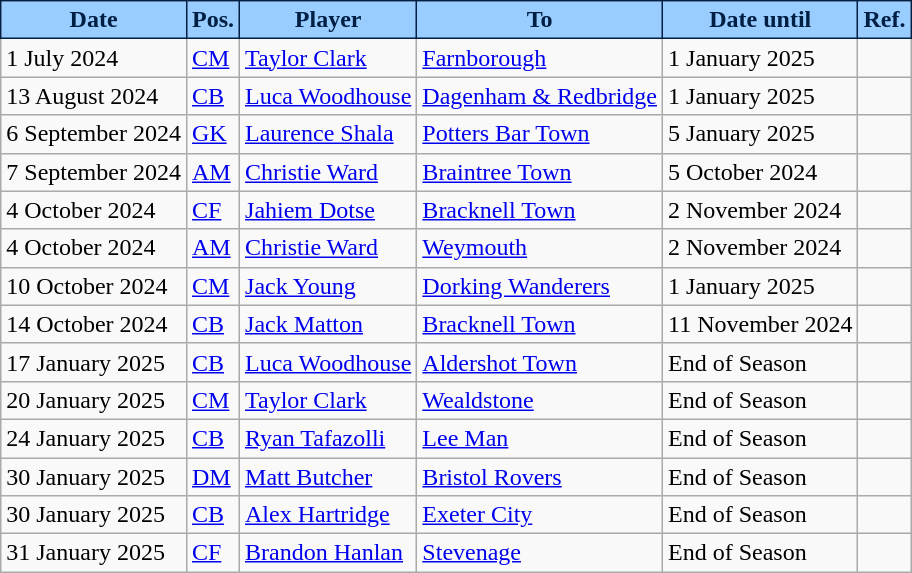<table class="wikitable plainrowheaders sortable">
<tr>
<th style="background:#99ccff; color:#001f44; border:1px solid #001f44;">Date</th>
<th style="background:#99ccff; color:#001f44; border:1px solid #001f44;">Pos.</th>
<th style="background:#99ccff; color:#001f44; border:1px solid #001f44;">Player</th>
<th style="background:#99ccff; color:#001f44; border:1px solid #001f44;">To</th>
<th style="background:#99ccff; color:#001f44; border:1px solid #001f44;">Date until</th>
<th style="background:#99ccff; color:#001f44; border:1px solid #001f44;">Ref.</th>
</tr>
<tr>
<td>1 July 2024</td>
<td><a href='#'>CM</a></td>
<td> <a href='#'>Taylor Clark</a></td>
<td> <a href='#'>Farnborough</a></td>
<td>1 January 2025</td>
<td></td>
</tr>
<tr>
<td>13 August 2024</td>
<td><a href='#'>CB</a></td>
<td> <a href='#'>Luca Woodhouse</a></td>
<td> <a href='#'>Dagenham & Redbridge</a></td>
<td>1 January 2025</td>
<td></td>
</tr>
<tr>
<td>6 September 2024</td>
<td><a href='#'>GK</a></td>
<td> <a href='#'>Laurence Shala</a></td>
<td> <a href='#'>Potters Bar Town</a></td>
<td>5 January 2025</td>
<td></td>
</tr>
<tr>
<td>7 September 2024</td>
<td><a href='#'>AM</a></td>
<td> <a href='#'>Christie Ward</a></td>
<td> <a href='#'>Braintree Town</a></td>
<td>5 October 2024</td>
<td></td>
</tr>
<tr>
<td>4 October 2024</td>
<td><a href='#'>CF</a></td>
<td> <a href='#'>Jahiem Dotse</a></td>
<td> <a href='#'>Bracknell Town</a></td>
<td>2 November 2024</td>
<td></td>
</tr>
<tr>
<td>4 October 2024</td>
<td><a href='#'>AM</a></td>
<td> <a href='#'>Christie Ward</a></td>
<td> <a href='#'>Weymouth</a></td>
<td>2 November 2024</td>
<td></td>
</tr>
<tr>
<td>10 October 2024</td>
<td><a href='#'>CM</a></td>
<td> <a href='#'>Jack Young</a></td>
<td> <a href='#'>Dorking Wanderers</a></td>
<td>1 January 2025</td>
<td></td>
</tr>
<tr>
<td>14 October 2024</td>
<td><a href='#'>CB</a></td>
<td> <a href='#'>Jack Matton</a></td>
<td> <a href='#'>Bracknell Town</a></td>
<td>11 November 2024</td>
<td></td>
</tr>
<tr>
<td>17 January 2025</td>
<td><a href='#'>CB</a></td>
<td> <a href='#'>Luca Woodhouse</a></td>
<td> <a href='#'>Aldershot Town</a></td>
<td>End of Season</td>
<td></td>
</tr>
<tr>
<td>20 January 2025</td>
<td><a href='#'>CM</a></td>
<td> <a href='#'>Taylor Clark</a></td>
<td> <a href='#'>Wealdstone</a></td>
<td>End of Season</td>
<td></td>
</tr>
<tr>
<td>24 January 2025</td>
<td><a href='#'>CB</a></td>
<td> <a href='#'>Ryan Tafazolli</a></td>
<td> <a href='#'>Lee Man</a></td>
<td>End of Season</td>
<td></td>
</tr>
<tr>
<td>30 January 2025</td>
<td><a href='#'>DM</a></td>
<td> <a href='#'>Matt Butcher</a></td>
<td> <a href='#'>Bristol Rovers</a></td>
<td>End of Season</td>
<td></td>
</tr>
<tr>
<td>30 January 2025</td>
<td><a href='#'>CB</a></td>
<td> <a href='#'>Alex Hartridge</a></td>
<td> <a href='#'>Exeter City</a></td>
<td>End of Season</td>
<td></td>
</tr>
<tr>
<td>31 January 2025</td>
<td><a href='#'>CF</a></td>
<td> <a href='#'>Brandon Hanlan</a></td>
<td> <a href='#'>Stevenage</a></td>
<td>End of Season</td>
<td></td>
</tr>
</table>
